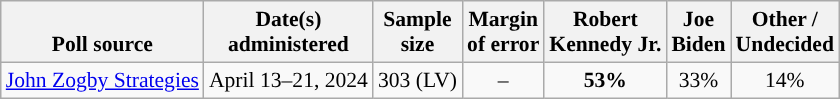<table class="wikitable sortable mw-datatable" style="font-size:90%;text-align:center;line-height:17px">
<tr valign=bottom>
<th>Poll source</th>
<th>Date(s)<br>administered</th>
<th>Sample<br>size</th>
<th>Margin<br>of error</th>
<th class="unsortable">Robert<br>Kennedy Jr.<br></th>
<th class="unsortable">Joe<br>Biden<br></th>
<th class="unsortable">Other /<br>Undecided</th>
</tr>
<tr>
<td style="text-align:left;"><a href='#'>John Zogby Strategies</a></td>
<td data-sort-value="2024-05-01">April 13–21, 2024</td>
<td>303 (LV)</td>
<td>–</td>
<td style="background-color:"><strong>53%</strong></td>
<td>33%</td>
<td>14%</td>
</tr>
</table>
